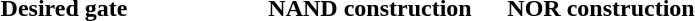<table style="margin:auto; text-align:center;" class="skin-invert-image">
<tr>
<th width="250">Desired gate</th>
<th width=150>NAND construction</th>
<th width=150>NOR construction</th>
</tr>
<tr>
<td></td>
<td></td>
<td></td>
</tr>
</table>
